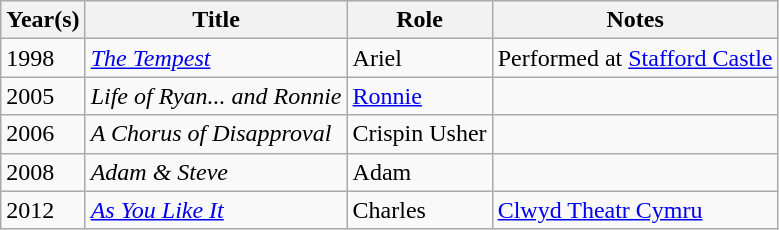<table class="wikitable sortable">
<tr>
<th>Year(s)</th>
<th>Title</th>
<th>Role</th>
<th class="unsortable">Notes</th>
</tr>
<tr>
<td>1998</td>
<td><em><a href='#'>The Tempest</a></em></td>
<td>Ariel</td>
<td>Performed at <a href='#'>Stafford Castle</a></td>
</tr>
<tr>
<td>2005</td>
<td><em>Life of Ryan... and Ronnie</em></td>
<td><a href='#'>Ronnie</a></td>
<td></td>
</tr>
<tr>
<td>2006</td>
<td><em>A Chorus of Disapproval</em></td>
<td>Crispin Usher</td>
<td></td>
</tr>
<tr>
<td>2008</td>
<td><em>Adam & Steve</em></td>
<td>Adam</td>
<td></td>
</tr>
<tr>
<td>2012</td>
<td><em><a href='#'>As You Like It</a></em></td>
<td>Charles</td>
<td><a href='#'>Clwyd Theatr Cymru</a></td>
</tr>
</table>
